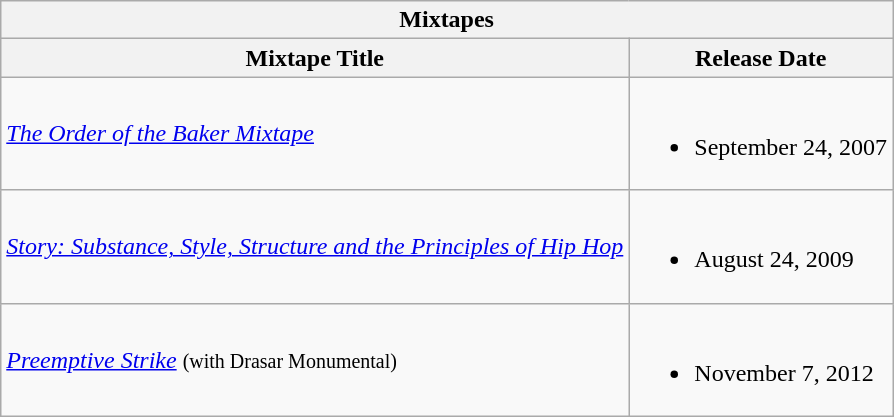<table class="wikitable">
<tr>
<th colspan=2>Mixtapes</th>
</tr>
<tr>
<th>Mixtape Title</th>
<th>Release Date</th>
</tr>
<tr>
<td><em><a href='#'>The Order of the Baker Mixtape</a></em></td>
<td><br><ul><li>September 24, 2007</li></ul></td>
</tr>
<tr>
<td><em><a href='#'>Story: Substance, Style, Structure and the Principles of Hip Hop</a></em></td>
<td><br><ul><li>August 24, 2009</li></ul></td>
</tr>
<tr>
<td><em><a href='#'>Preemptive Strike</a></em> <small>(with Drasar Monumental)</small></td>
<td><br><ul><li>November 7, 2012</li></ul></td>
</tr>
</table>
